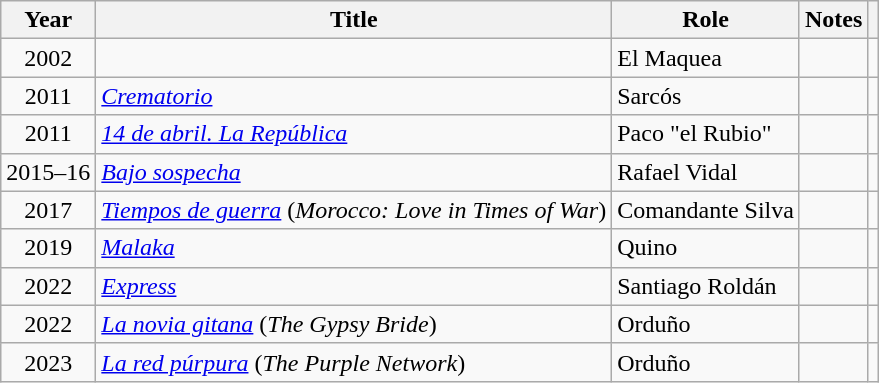<table class="wikitable sortable">
<tr>
<th>Year</th>
<th>Title</th>
<th>Role</th>
<th class="unsortable">Notes</th>
<th></th>
</tr>
<tr>
<td align = "center">2002</td>
<td><em></em></td>
<td>El Maquea</td>
<td></td>
<td align = "center"></td>
</tr>
<tr>
<td align = "center">2011</td>
<td><em><a href='#'>Crematorio</a></em></td>
<td>Sarcós</td>
<td></td>
<td align = "center"></td>
</tr>
<tr>
<td align = "center">2011</td>
<td><em><a href='#'>14 de abril. La República</a></em></td>
<td>Paco "el Rubio"</td>
<td></td>
<td align = "center"></td>
</tr>
<tr>
<td align = "center">2015–16</td>
<td><em><a href='#'>Bajo sospecha</a></em></td>
<td>Rafael Vidal</td>
<td></td>
<td align = "center"></td>
</tr>
<tr>
<td align = "center">2017</td>
<td><em><a href='#'>Tiempos de guerra</a></em> (<em>Morocco: Love in Times of War</em>)</td>
<td>Comandante Silva</td>
<td></td>
<td align = "center"></td>
</tr>
<tr>
<td align = "center">2019</td>
<td><em><a href='#'>Malaka</a></em></td>
<td>Quino</td>
<td></td>
<td align = "center"></td>
</tr>
<tr>
<td align = "center">2022</td>
<td><em><a href='#'>Express</a></em></td>
<td>Santiago Roldán</td>
<td></td>
<td align = "center"></td>
</tr>
<tr>
<td align = "center">2022</td>
<td><em><a href='#'>La novia gitana</a></em> (<em>The Gypsy Bride</em>)</td>
<td>Orduño</td>
<td></td>
<td align = "center"></td>
</tr>
<tr>
<td align = "center">2023</td>
<td><em><a href='#'>La red púrpura</a></em> (<em>The Purple Network</em>)</td>
<td>Orduño</td>
<td></td>
<td align = "center"></td>
</tr>
</table>
